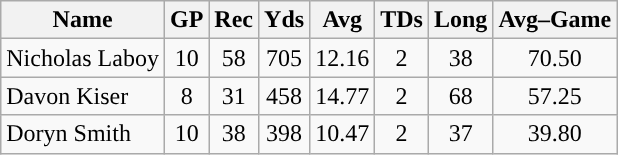<table class="wikitable">
<tr>
<th>Name</th>
<th>GP</th>
<th>Rec</th>
<th>Yds</th>
<th>Avg</th>
<th>TDs</th>
<th>Long</th>
<th>Avg–Game</th>
</tr>
<tr>
<td>Nicholas Laboy</td>
<td align=center>10</td>
<td align=center>58</td>
<td align=center>705</td>
<td align=center>12.16</td>
<td align=center>2</td>
<td align=center>38</td>
<td align=center>70.50</td>
</tr>
<tr>
<td>Davon Kiser</td>
<td align=center>8</td>
<td align=center>31</td>
<td align=center>458</td>
<td align=center>14.77</td>
<td align=center>2</td>
<td align=center>68</td>
<td align=center>57.25</td>
</tr>
<tr>
<td>Doryn Smith</td>
<td align=center>10</td>
<td align=center>38</td>
<td align=center>398</td>
<td align=center>10.47</td>
<td align=center>2</td>
<td align=center>37</td>
<td align=center>39.80</td>
</tr>
</table>
